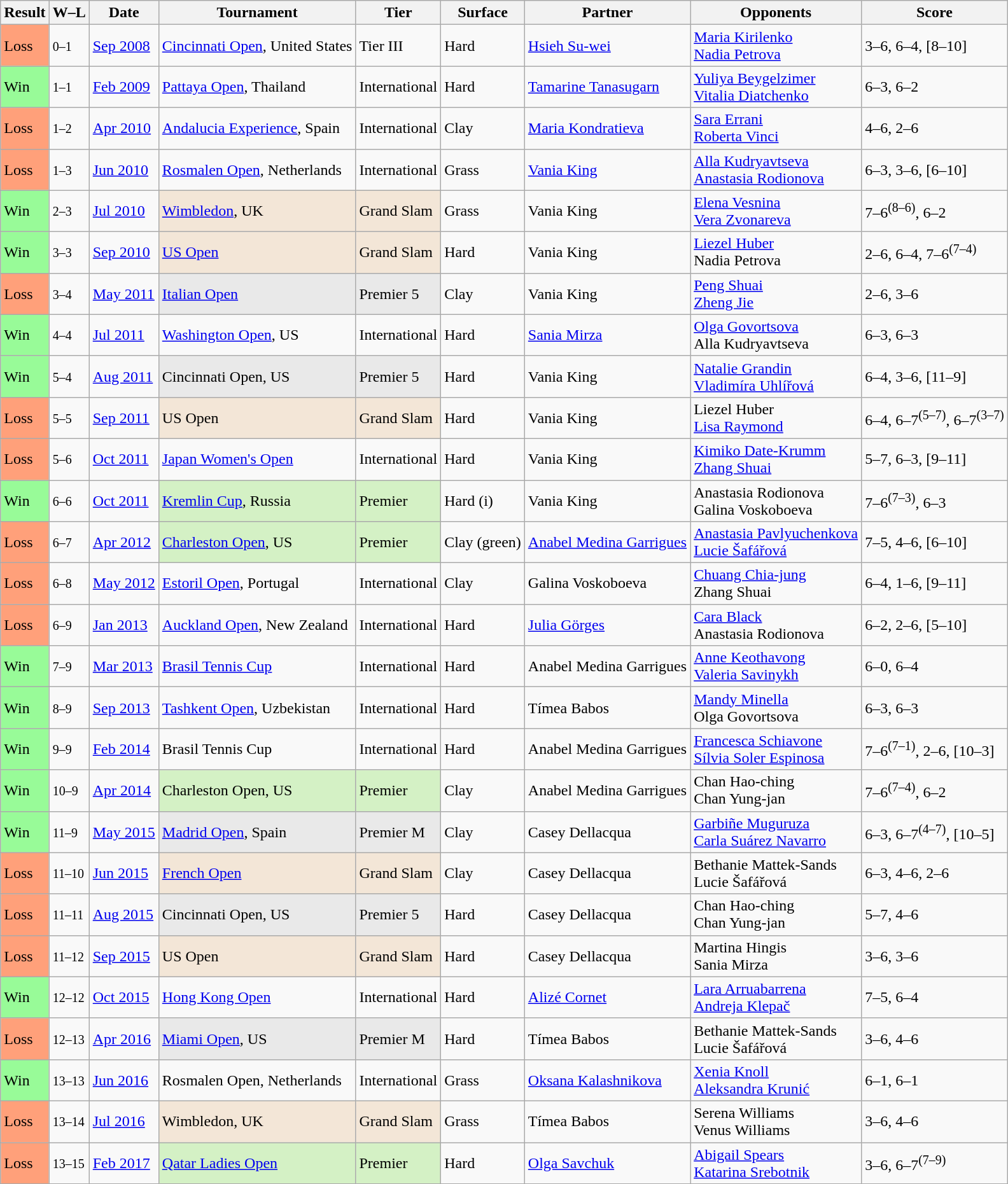<table class="wikitable sortable nowrap">
<tr>
<th>Result</th>
<th class="unsortable">W–L</th>
<th>Date</th>
<th>Tournament</th>
<th>Tier</th>
<th>Surface</th>
<th>Partner</th>
<th>Opponents</th>
<th class="unsortable">Score</th>
</tr>
<tr>
<td style="background:#ffa07a;">Loss</td>
<td><small>0–1</small></td>
<td><a href='#'>Sep 2008</a></td>
<td><a href='#'>Cincinnati Open</a>, United States</td>
<td>Tier III</td>
<td>Hard</td>
<td> <a href='#'>Hsieh Su-wei</a></td>
<td> <a href='#'>Maria Kirilenko</a> <br>  <a href='#'>Nadia Petrova</a></td>
<td>3–6, 6–4, [8–10]</td>
</tr>
<tr>
<td style="background:#98fb98;">Win</td>
<td><small>1–1</small></td>
<td><a href='#'>Feb 2009</a></td>
<td><a href='#'>Pattaya Open</a>, Thailand</td>
<td>International</td>
<td>Hard</td>
<td> <a href='#'>Tamarine Tanasugarn</a></td>
<td> <a href='#'>Yuliya Beygelzimer</a> <br>  <a href='#'>Vitalia Diatchenko</a></td>
<td>6–3, 6–2</td>
</tr>
<tr>
<td style="background:#ffa07a;">Loss</td>
<td><small>1–2</small></td>
<td><a href='#'>Apr 2010</a></td>
<td><a href='#'>Andalucia Experience</a>, Spain</td>
<td>International</td>
<td>Clay</td>
<td> <a href='#'>Maria Kondratieva</a></td>
<td> <a href='#'>Sara Errani</a> <br>  <a href='#'>Roberta Vinci</a></td>
<td>4–6, 2–6</td>
</tr>
<tr>
<td style="background:#ffa07a;">Loss</td>
<td><small>1–3</small></td>
<td><a href='#'>Jun 2010</a></td>
<td><a href='#'>Rosmalen Open</a>, Netherlands</td>
<td>International</td>
<td>Grass</td>
<td> <a href='#'>Vania King</a></td>
<td> <a href='#'>Alla Kudryavtseva</a> <br>  <a href='#'>Anastasia Rodionova</a></td>
<td>6–3, 3–6, [6–10]</td>
</tr>
<tr>
<td style="background:#98fb98;">Win</td>
<td><small>2–3</small></td>
<td><a href='#'>Jul 2010</a></td>
<td style="background:#f3e6d7;"><a href='#'>Wimbledon</a>, UK</td>
<td style="background:#f3e6d7;">Grand Slam</td>
<td>Grass</td>
<td> Vania King</td>
<td> <a href='#'>Elena Vesnina</a> <br>  <a href='#'>Vera Zvonareva</a></td>
<td>7–6<sup>(8–6)</sup>, 6–2</td>
</tr>
<tr>
<td style="background:#98fb98;">Win</td>
<td><small>3–3</small></td>
<td><a href='#'>Sep 2010</a></td>
<td style="background:#f3e6d7;"><a href='#'>US Open</a></td>
<td style="background:#f3e6d7;">Grand Slam</td>
<td>Hard</td>
<td> Vania King</td>
<td> <a href='#'>Liezel Huber</a> <br>  Nadia Petrova</td>
<td>2–6, 6–4, 7–6<sup>(7–4)</sup></td>
</tr>
<tr>
<td style="background:#ffa07a;">Loss</td>
<td><small>3–4</small></td>
<td><a href='#'>May 2011</a></td>
<td style="background:#e9e9e9;"><a href='#'>Italian Open</a></td>
<td style="background:#e9e9e9;">Premier 5</td>
<td>Clay</td>
<td> Vania King</td>
<td> <a href='#'>Peng Shuai</a> <br>  <a href='#'>Zheng Jie</a></td>
<td>2–6, 3–6</td>
</tr>
<tr>
<td style="background:#98fb98;">Win</td>
<td><small>4–4</small></td>
<td><a href='#'>Jul 2011</a></td>
<td><a href='#'>Washington Open</a>, US</td>
<td>International</td>
<td>Hard</td>
<td> <a href='#'>Sania Mirza</a></td>
<td> <a href='#'>Olga Govortsova</a> <br>  Alla Kudryavtseva</td>
<td>6–3, 6–3</td>
</tr>
<tr>
<td style="background:#98fb98;">Win</td>
<td><small>5–4</small></td>
<td><a href='#'>Aug 2011</a></td>
<td style="background:#e9e9e9;">Cincinnati Open, US</td>
<td style="background:#e9e9e9;">Premier 5</td>
<td>Hard</td>
<td> Vania King</td>
<td> <a href='#'>Natalie Grandin</a> <br>  <a href='#'>Vladimíra Uhlířová</a></td>
<td>6–4, 3–6, [11–9]</td>
</tr>
<tr>
<td style="background:#ffa07a;">Loss</td>
<td><small>5–5</small></td>
<td><a href='#'>Sep 2011</a></td>
<td style="background:#f3e6d7;">US Open</td>
<td style="background:#f3e6d7;">Grand Slam</td>
<td>Hard</td>
<td> Vania King</td>
<td> Liezel Huber <br>  <a href='#'>Lisa Raymond</a></td>
<td>6–4, 6–7<sup>(5–7)</sup>, 6–7<sup>(3–7)</sup></td>
</tr>
<tr>
<td style="background:#ffa07a;">Loss</td>
<td><small>5–6</small></td>
<td><a href='#'>Oct 2011</a></td>
<td><a href='#'>Japan Women's Open</a></td>
<td>International</td>
<td>Hard</td>
<td> Vania King</td>
<td> <a href='#'>Kimiko Date-Krumm</a> <br>  <a href='#'>Zhang Shuai</a></td>
<td>5–7, 6–3, [9–11]</td>
</tr>
<tr>
<td style="background:#98fb98;">Win</td>
<td><small>6–6</small></td>
<td><a href='#'>Oct 2011</a></td>
<td style="background:#d4f1c5;"><a href='#'>Kremlin Cup</a>, Russia</td>
<td style="background:#d4f1c5;">Premier</td>
<td>Hard (i)</td>
<td> Vania King</td>
<td> Anastasia Rodionova <br>  Galina Voskoboeva</td>
<td>7–6<sup>(7–3)</sup>, 6–3</td>
</tr>
<tr>
<td style="background:#ffa07a;">Loss</td>
<td><small>6–7</small></td>
<td><a href='#'>Apr 2012</a></td>
<td style="background:#d4f1c5;"><a href='#'>Charleston Open</a>, US</td>
<td style="background:#d4f1c5;">Premier</td>
<td>Clay (green)</td>
<td> <a href='#'>Anabel Medina Garrigues</a></td>
<td> <a href='#'>Anastasia Pavlyuchenkova</a> <br>  <a href='#'>Lucie Šafářová</a></td>
<td>7–5, 4–6, [6–10]</td>
</tr>
<tr>
<td style="background:#ffa07a;">Loss</td>
<td><small>6–8</small></td>
<td><a href='#'>May 2012</a></td>
<td><a href='#'>Estoril Open</a>, Portugal</td>
<td>International</td>
<td>Clay</td>
<td> Galina Voskoboeva</td>
<td> <a href='#'>Chuang Chia-jung</a> <br>  Zhang Shuai</td>
<td>6–4, 1–6, [9–11]</td>
</tr>
<tr>
<td style="background:#ffa07a;">Loss</td>
<td><small>6–9</small></td>
<td><a href='#'>Jan 2013</a></td>
<td><a href='#'>Auckland Open</a>, New Zealand</td>
<td>International</td>
<td>Hard</td>
<td> <a href='#'>Julia Görges</a></td>
<td> <a href='#'>Cara Black</a> <br>  Anastasia Rodionova</td>
<td>6–2, 2–6, [5–10]</td>
</tr>
<tr>
<td style="background:#98fb98;">Win</td>
<td><small>7–9</small></td>
<td><a href='#'>Mar 2013</a></td>
<td><a href='#'>Brasil Tennis Cup</a></td>
<td>International</td>
<td>Hard</td>
<td> Anabel Medina Garrigues</td>
<td> <a href='#'>Anne Keothavong</a> <br>  <a href='#'>Valeria Savinykh</a></td>
<td>6–0, 6–4</td>
</tr>
<tr>
<td style="background:#98fb98;">Win</td>
<td><small>8–9</small></td>
<td><a href='#'>Sep 2013</a></td>
<td><a href='#'>Tashkent Open</a>, Uzbekistan</td>
<td>International</td>
<td>Hard</td>
<td> Tímea Babos</td>
<td> <a href='#'>Mandy Minella</a> <br>  Olga Govortsova</td>
<td>6–3, 6–3</td>
</tr>
<tr>
<td style="background:#98fb98;">Win</td>
<td><small>9–9</small></td>
<td><a href='#'>Feb 2014</a></td>
<td>Brasil Tennis Cup</td>
<td>International</td>
<td>Hard</td>
<td> Anabel Medina Garrigues</td>
<td> <a href='#'>Francesca Schiavone</a> <br>  <a href='#'>Sílvia Soler Espinosa</a></td>
<td>7–6<sup>(7–1)</sup>, 2–6, [10–3]</td>
</tr>
<tr>
<td style="background:#98fb98;">Win</td>
<td><small>10–9</small></td>
<td><a href='#'>Apr 2014</a></td>
<td style="background:#d4f1c5;">Charleston Open, US</td>
<td style="background:#d4f1c5;">Premier</td>
<td>Clay</td>
<td> Anabel Medina Garrigues</td>
<td> Chan Hao-ching <br>  Chan Yung-jan</td>
<td>7–6<sup>(7–4)</sup>, 6–2</td>
</tr>
<tr>
<td style="background:#98fb98;">Win</td>
<td><small>11–9</small></td>
<td><a href='#'>May 2015</a></td>
<td style="background:#e9e9e9;"><a href='#'>Madrid Open</a>, Spain</td>
<td style="background:#e9e9e9;">Premier M</td>
<td>Clay</td>
<td> Casey Dellacqua</td>
<td> <a href='#'>Garbiñe Muguruza</a> <br>  <a href='#'>Carla Suárez Navarro</a></td>
<td>6–3, 6–7<sup>(4–7)</sup>, [10–5]</td>
</tr>
<tr>
<td style="background:#ffa07a;">Loss</td>
<td><small>11–10</small></td>
<td><a href='#'>Jun 2015</a></td>
<td style="background:#f3e6d7;"><a href='#'>French Open</a></td>
<td style="background:#f3e6d7;">Grand Slam</td>
<td>Clay</td>
<td> Casey Dellacqua</td>
<td> Bethanie Mattek-Sands <br>  Lucie Šafářová</td>
<td>6–3, 4–6, 2–6</td>
</tr>
<tr>
<td style="background:#ffa07a;">Loss</td>
<td><small>11–11</small></td>
<td><a href='#'>Aug 2015</a></td>
<td style="background:#e9e9e9;">Cincinnati Open, US</td>
<td style="background:#e9e9e9;">Premier 5</td>
<td>Hard</td>
<td> Casey Dellacqua</td>
<td> Chan Hao-ching <br>  Chan Yung-jan</td>
<td>5–7, 4–6</td>
</tr>
<tr>
<td style="background:#ffa07a;">Loss</td>
<td><small>11–12</small></td>
<td><a href='#'>Sep 2015</a></td>
<td style="background:#f3e6d7;">US Open</td>
<td style="background:#f3e6d7;">Grand Slam</td>
<td>Hard</td>
<td> Casey Dellacqua</td>
<td> Martina Hingis <br>  Sania Mirza</td>
<td>3–6, 3–6</td>
</tr>
<tr>
<td style="background:#98fb98;">Win</td>
<td><small>12–12</small></td>
<td><a href='#'>Oct 2015</a></td>
<td><a href='#'>Hong Kong Open</a></td>
<td>International</td>
<td>Hard</td>
<td> <a href='#'>Alizé Cornet</a></td>
<td> <a href='#'>Lara Arruabarrena</a> <br>  <a href='#'>Andreja Klepač</a></td>
<td>7–5, 6–4</td>
</tr>
<tr>
<td style="background:#ffa07a;">Loss</td>
<td><small>12–13</small></td>
<td><a href='#'>Apr 2016</a></td>
<td style="background:#e9e9e9;"><a href='#'>Miami Open</a>, US</td>
<td style="background:#e9e9e9;">Premier M</td>
<td>Hard</td>
<td> Tímea Babos</td>
<td> Bethanie Mattek-Sands <br>  Lucie Šafářová</td>
<td>3–6, 4–6</td>
</tr>
<tr>
<td style="background:#98fb98;">Win</td>
<td><small>13–13</small></td>
<td><a href='#'>Jun 2016</a></td>
<td>Rosmalen Open, Netherlands</td>
<td>International</td>
<td>Grass</td>
<td> <a href='#'>Oksana Kalashnikova</a></td>
<td> <a href='#'>Xenia Knoll</a> <br>  <a href='#'>Aleksandra Krunić</a></td>
<td>6–1, 6–1</td>
</tr>
<tr>
<td style="background:#ffa07a;">Loss</td>
<td><small>13–14</small></td>
<td><a href='#'>Jul 2016</a></td>
<td style="background:#f3e6d7;">Wimbledon, UK</td>
<td style="background:#f3e6d7;">Grand Slam</td>
<td>Grass</td>
<td> Tímea Babos</td>
<td> Serena Williams <br>  Venus Williams</td>
<td>3–6, 4–6</td>
</tr>
<tr>
<td style="background:#ffa07a;">Loss</td>
<td><small>13–15</small></td>
<td><a href='#'>Feb 2017</a></td>
<td style="background:#d4f1c5;"><a href='#'>Qatar Ladies Open</a></td>
<td style="background:#d4f1c5;">Premier</td>
<td>Hard</td>
<td> <a href='#'>Olga Savchuk</a></td>
<td> <a href='#'>Abigail Spears</a> <br>  <a href='#'>Katarina Srebotnik</a></td>
<td>3–6, 6–7<sup>(7–9)</sup></td>
</tr>
</table>
